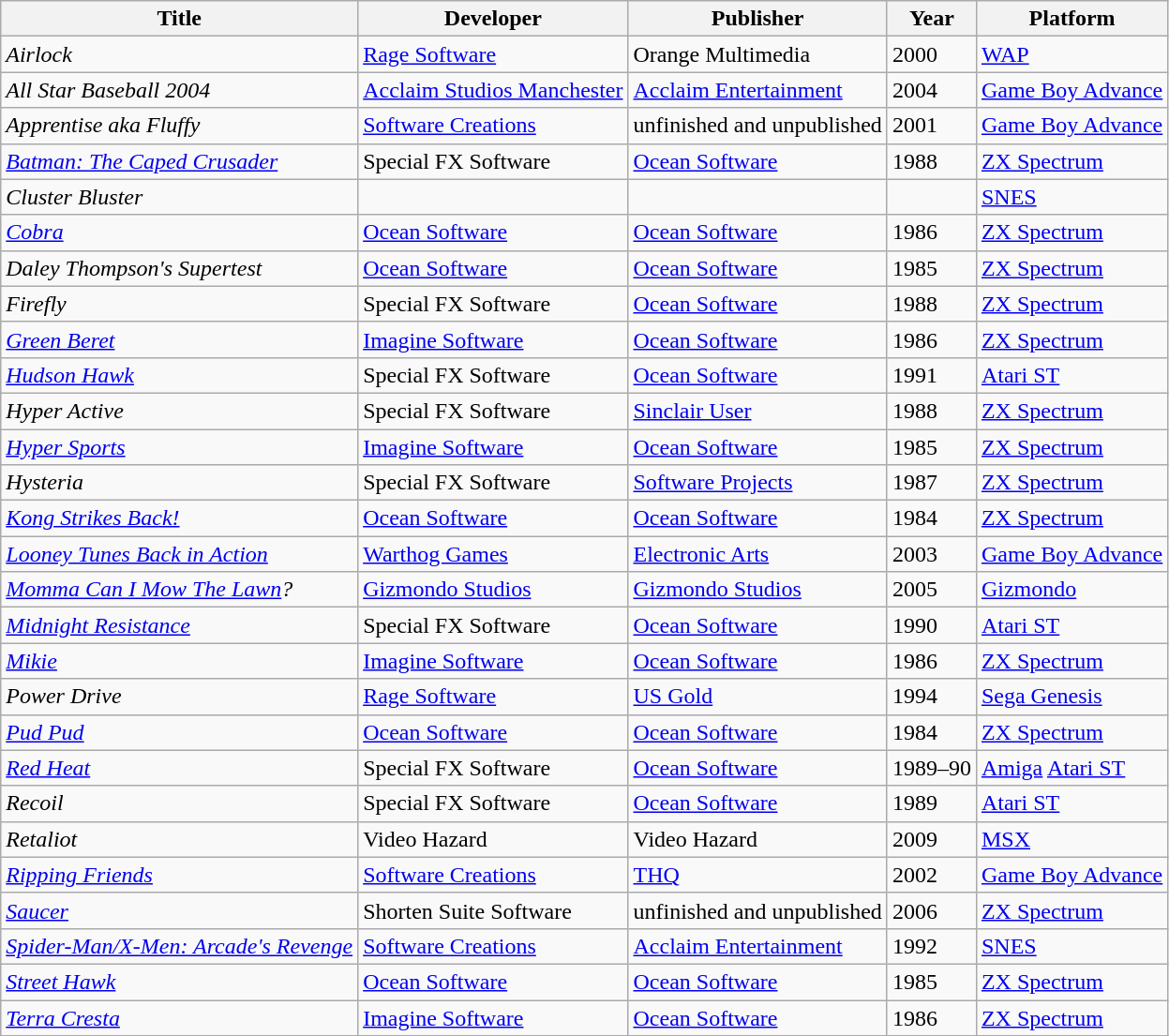<table class="wikitable sortable">
<tr>
<th>Title</th>
<th>Developer</th>
<th>Publisher</th>
<th>Year</th>
<th>Platform</th>
</tr>
<tr>
<td><em>Airlock</em></td>
<td><a href='#'>Rage Software</a></td>
<td>Orange Multimedia</td>
<td>2000</td>
<td><a href='#'>WAP</a></td>
</tr>
<tr>
<td><em>All Star Baseball 2004</em></td>
<td><a href='#'>Acclaim Studios Manchester</a></td>
<td><a href='#'>Acclaim Entertainment</a></td>
<td>2004</td>
<td><a href='#'>Game Boy Advance</a></td>
</tr>
<tr>
<td><em>Apprentise aka Fluffy</em></td>
<td><a href='#'>Software Creations</a></td>
<td>unfinished and unpublished</td>
<td>2001</td>
<td><a href='#'>Game Boy Advance</a></td>
</tr>
<tr>
<td><em><a href='#'>Batman: The Caped Crusader</a></em></td>
<td>Special FX Software</td>
<td><a href='#'>Ocean Software</a></td>
<td>1988</td>
<td><a href='#'>ZX Spectrum</a></td>
</tr>
<tr>
<td><em>Cluster Bluster</em></td>
<td></td>
<td></td>
<td></td>
<td><a href='#'>SNES</a></td>
</tr>
<tr>
<td><em><a href='#'>Cobra</a></em></td>
<td><a href='#'>Ocean Software</a></td>
<td><a href='#'>Ocean Software</a></td>
<td>1986</td>
<td><a href='#'>ZX Spectrum</a></td>
</tr>
<tr>
<td><em>Daley Thompson's Supertest</em></td>
<td><a href='#'>Ocean Software</a></td>
<td><a href='#'>Ocean Software</a></td>
<td>1985</td>
<td><a href='#'>ZX Spectrum</a></td>
</tr>
<tr>
<td><em>Firefly</em></td>
<td>Special FX Software</td>
<td><a href='#'>Ocean Software</a></td>
<td>1988</td>
<td><a href='#'>ZX Spectrum</a></td>
</tr>
<tr>
<td><em><a href='#'>Green Beret</a></em></td>
<td><a href='#'>Imagine Software</a></td>
<td><a href='#'>Ocean Software</a></td>
<td>1986</td>
<td><a href='#'>ZX Spectrum</a></td>
</tr>
<tr>
<td><em><a href='#'>Hudson Hawk</a></em></td>
<td>Special FX Software</td>
<td><a href='#'>Ocean Software</a></td>
<td>1991</td>
<td><a href='#'>Atari ST</a></td>
</tr>
<tr>
<td><em>Hyper Active</em></td>
<td>Special FX Software</td>
<td><a href='#'>Sinclair User</a></td>
<td>1988</td>
<td><a href='#'>ZX Spectrum</a></td>
</tr>
<tr>
<td><em><a href='#'>Hyper Sports</a></em></td>
<td><a href='#'>Imagine Software</a></td>
<td><a href='#'>Ocean Software</a></td>
<td>1985</td>
<td><a href='#'>ZX Spectrum</a></td>
</tr>
<tr>
<td><em>Hysteria</em></td>
<td>Special FX Software</td>
<td><a href='#'>Software Projects</a></td>
<td>1987</td>
<td><a href='#'>ZX Spectrum</a></td>
</tr>
<tr>
<td><em><a href='#'>Kong Strikes Back!</a></em></td>
<td><a href='#'>Ocean Software</a></td>
<td><a href='#'>Ocean Software</a></td>
<td>1984</td>
<td><a href='#'>ZX Spectrum</a></td>
</tr>
<tr>
<td><em><a href='#'>Looney Tunes Back in Action</a></em></td>
<td><a href='#'>Warthog Games</a></td>
<td><a href='#'>Electronic Arts</a></td>
<td>2003</td>
<td><a href='#'>Game Boy Advance</a></td>
</tr>
<tr>
<td><em><a href='#'>Momma Can I Mow The Lawn</a>?</em></td>
<td><a href='#'>Gizmondo Studios</a></td>
<td><a href='#'>Gizmondo Studios</a></td>
<td>2005</td>
<td><a href='#'>Gizmondo</a></td>
</tr>
<tr>
<td><em><a href='#'>Midnight Resistance</a></em></td>
<td>Special FX Software</td>
<td><a href='#'>Ocean Software</a></td>
<td>1990</td>
<td><a href='#'>Atari ST</a></td>
</tr>
<tr>
<td><em><a href='#'>Mikie</a></em></td>
<td><a href='#'>Imagine Software</a></td>
<td><a href='#'>Ocean Software</a></td>
<td>1986</td>
<td><a href='#'>ZX Spectrum</a></td>
</tr>
<tr>
<td><em>Power Drive</em></td>
<td><a href='#'>Rage Software</a></td>
<td><a href='#'>US Gold</a></td>
<td>1994</td>
<td><a href='#'>Sega Genesis</a></td>
</tr>
<tr>
<td><em><a href='#'>Pud Pud</a></em></td>
<td><a href='#'>Ocean Software</a></td>
<td><a href='#'>Ocean Software</a></td>
<td>1984</td>
<td><a href='#'>ZX Spectrum</a></td>
</tr>
<tr>
<td><em><a href='#'>Red Heat</a></em></td>
<td>Special FX Software</td>
<td><a href='#'>Ocean Software</a></td>
<td>1989–90</td>
<td><a href='#'>Amiga</a> <a href='#'>Atari ST</a></td>
</tr>
<tr>
<td><em>Recoil</em></td>
<td>Special FX Software</td>
<td><a href='#'>Ocean Software</a></td>
<td>1989</td>
<td><a href='#'>Atari ST</a></td>
</tr>
<tr>
<td><em>Retaliot</em></td>
<td>Video Hazard</td>
<td>Video Hazard</td>
<td>2009</td>
<td><a href='#'>MSX</a></td>
</tr>
<tr>
<td><em><a href='#'>Ripping Friends</a></em></td>
<td><a href='#'>Software Creations</a></td>
<td><a href='#'>THQ</a></td>
<td>2002</td>
<td><a href='#'>Game Boy Advance</a></td>
</tr>
<tr>
<td><em><a href='#'>Saucer</a></em></td>
<td>Shorten Suite Software</td>
<td>unfinished and unpublished</td>
<td>2006</td>
<td><a href='#'>ZX Spectrum</a></td>
</tr>
<tr>
<td><em><a href='#'>Spider-Man/X-Men: Arcade's Revenge</a></em></td>
<td><a href='#'>Software Creations</a></td>
<td><a href='#'>Acclaim Entertainment</a></td>
<td>1992</td>
<td><a href='#'>SNES</a></td>
</tr>
<tr>
<td><em><a href='#'>Street Hawk</a></em></td>
<td><a href='#'>Ocean Software</a></td>
<td><a href='#'>Ocean Software</a></td>
<td>1985</td>
<td><a href='#'>ZX Spectrum</a></td>
</tr>
<tr>
<td><em><a href='#'>Terra Cresta</a></em></td>
<td><a href='#'>Imagine Software</a></td>
<td><a href='#'>Ocean Software</a></td>
<td>1986</td>
<td><a href='#'>ZX Spectrum</a></td>
</tr>
<tr>
</tr>
</table>
